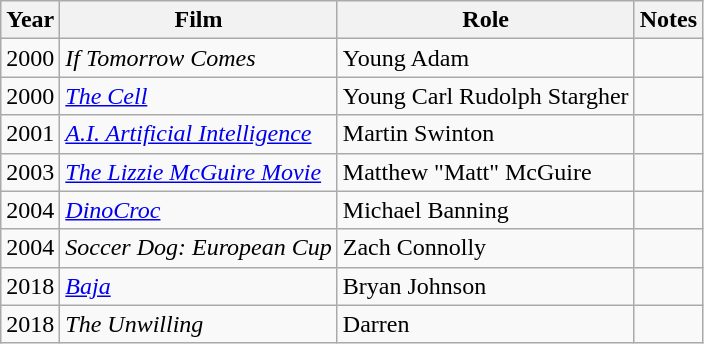<table class="wikitable sortable">
<tr>
<th>Year</th>
<th>Film</th>
<th>Role</th>
<th class="unsortable">Notes</th>
</tr>
<tr>
<td>2000</td>
<td><em>If Tomorrow Comes</em></td>
<td>Young Adam</td>
<td></td>
</tr>
<tr>
<td>2000</td>
<td><em><a href='#'>The Cell</a></em></td>
<td>Young Carl Rudolph Stargher</td>
<td></td>
</tr>
<tr>
<td>2001</td>
<td><em><a href='#'>A.I. Artificial Intelligence</a></em></td>
<td>Martin Swinton</td>
<td></td>
</tr>
<tr>
<td>2003</td>
<td><em><a href='#'>The Lizzie McGuire Movie</a></em></td>
<td>Matthew "Matt" McGuire</td>
<td></td>
</tr>
<tr>
<td>2004</td>
<td><em><a href='#'>DinoCroc</a></em></td>
<td>Michael Banning</td>
<td></td>
</tr>
<tr>
<td>2004</td>
<td><em>Soccer Dog: European Cup</em></td>
<td>Zach Connolly</td>
<td></td>
</tr>
<tr>
<td>2018</td>
<td><em><a href='#'>Baja</a></em></td>
<td>Bryan Johnson</td>
<td></td>
</tr>
<tr>
<td>2018</td>
<td><em>The Unwilling</em></td>
<td>Darren</td>
<td></td>
</tr>
</table>
